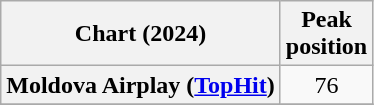<table class="wikitable plainrowheaders" style="text-align:center">
<tr>
<th scope="col">Chart (2024)</th>
<th scope="col">Peak<br>position</th>
</tr>
<tr>
<th scope="row">Moldova Airplay (<a href='#'>TopHit</a>)</th>
<td>76</td>
</tr>
<tr>
</tr>
</table>
